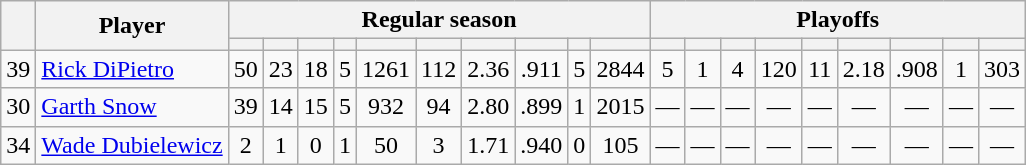<table class="wikitable plainrowheaders" style="text-align:center;">
<tr>
<th scope="col" rowspan="2"></th>
<th scope="col" rowspan="2">Player</th>
<th scope=colgroup colspan=10>Regular season</th>
<th scope=colgroup colspan=9>Playoffs</th>
</tr>
<tr>
<th scope="col"></th>
<th scope="col"></th>
<th scope="col"></th>
<th scope="col"></th>
<th scope="col"></th>
<th scope="col"></th>
<th scope="col"></th>
<th scope="col"></th>
<th scope="col"></th>
<th scope="col"></th>
<th scope="col"></th>
<th scope="col"></th>
<th scope="col"></th>
<th scope="col"></th>
<th scope="col"></th>
<th scope="col"></th>
<th scope="col"></th>
<th scope="col"></th>
<th scope="col"></th>
</tr>
<tr>
<td scope="row">39</td>
<td align="left"><a href='#'>Rick DiPietro</a></td>
<td>50</td>
<td>23</td>
<td>18</td>
<td>5</td>
<td>1261</td>
<td>112</td>
<td>2.36</td>
<td>.911</td>
<td>5</td>
<td>2844</td>
<td>5</td>
<td>1</td>
<td>4</td>
<td>120</td>
<td>11</td>
<td>2.18</td>
<td>.908</td>
<td>1</td>
<td>303</td>
</tr>
<tr>
<td scope="row">30</td>
<td align="left"><a href='#'>Garth Snow</a></td>
<td>39</td>
<td>14</td>
<td>15</td>
<td>5</td>
<td>932</td>
<td>94</td>
<td>2.80</td>
<td>.899</td>
<td>1</td>
<td>2015</td>
<td>—</td>
<td>—</td>
<td>—</td>
<td>—</td>
<td>—</td>
<td>—</td>
<td>—</td>
<td>—</td>
<td>—</td>
</tr>
<tr>
<td scope="row">34</td>
<td align="left"><a href='#'>Wade Dubielewicz</a></td>
<td>2</td>
<td>1</td>
<td>0</td>
<td>1</td>
<td>50</td>
<td>3</td>
<td>1.71</td>
<td>.940</td>
<td>0</td>
<td>105</td>
<td>—</td>
<td>—</td>
<td>—</td>
<td>—</td>
<td>—</td>
<td>—</td>
<td>—</td>
<td>—</td>
<td>—</td>
</tr>
</table>
